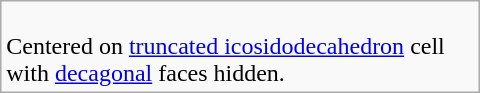<table class=wikitable width=320>
<tr>
<td><br>Centered on <a href='#'>truncated icosidodecahedron</a> cell with <a href='#'>decagonal</a> faces hidden.</td>
</tr>
</table>
